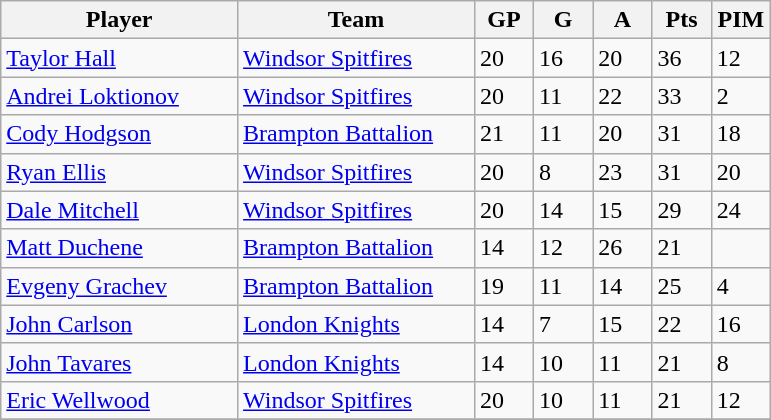<table class="wikitable">
<tr>
<th bgcolor="#DDDDFF" width="30%">Player</th>
<th bgcolor="#DDDDFF" width="30%">Team</th>
<th bgcolor="#DDDDFF" width="7.5%">GP</th>
<th bgcolor="#DDDDFF" width="7.5%">G</th>
<th bgcolor="#DDDDFF" width="7.5%">A</th>
<th bgcolor="#DDDDFF" width="7.5%">Pts</th>
<th bgcolor="#DDDDFF" width="7.5%">PIM</th>
</tr>
<tr>
<td><a href='#'>Taylor Hall</a></td>
<td><a href='#'>Windsor Spitfires</a></td>
<td>20</td>
<td>16</td>
<td>20</td>
<td>36</td>
<td>12</td>
</tr>
<tr>
<td><a href='#'>Andrei Loktionov</a></td>
<td><a href='#'>Windsor Spitfires</a></td>
<td>20</td>
<td>11</td>
<td>22</td>
<td>33</td>
<td>2</td>
</tr>
<tr>
<td><a href='#'>Cody Hodgson</a></td>
<td><a href='#'>Brampton Battalion</a></td>
<td>21</td>
<td>11</td>
<td>20</td>
<td>31</td>
<td>18</td>
</tr>
<tr>
<td><a href='#'>Ryan Ellis</a></td>
<td><a href='#'>Windsor Spitfires</a></td>
<td>20</td>
<td>8</td>
<td>23</td>
<td>31</td>
<td>20</td>
</tr>
<tr>
<td><a href='#'>Dale Mitchell</a></td>
<td><a href='#'>Windsor Spitfires</a></td>
<td>20</td>
<td>14</td>
<td>15</td>
<td>29</td>
<td>24</td>
</tr>
<tr>
<td><a href='#'>Matt Duchene</a></td>
<td><a href='#'>Brampton Battalion</a></td>
<td 21>14</td>
<td>12</td>
<td>26</td>
<td>21</td>
</tr>
<tr>
<td><a href='#'>Evgeny Grachev</a></td>
<td><a href='#'>Brampton Battalion</a></td>
<td>19</td>
<td>11</td>
<td>14</td>
<td>25</td>
<td>4</td>
</tr>
<tr>
<td><a href='#'>John Carlson</a></td>
<td><a href='#'>London Knights</a></td>
<td>14</td>
<td>7</td>
<td>15</td>
<td>22</td>
<td>16</td>
</tr>
<tr>
<td><a href='#'>John Tavares</a></td>
<td><a href='#'>London Knights</a></td>
<td>14</td>
<td>10</td>
<td>11</td>
<td>21</td>
<td>8</td>
</tr>
<tr>
<td><a href='#'>Eric Wellwood</a></td>
<td><a href='#'>Windsor Spitfires</a></td>
<td>20</td>
<td>10</td>
<td>11</td>
<td>21</td>
<td>12</td>
</tr>
<tr>
</tr>
</table>
